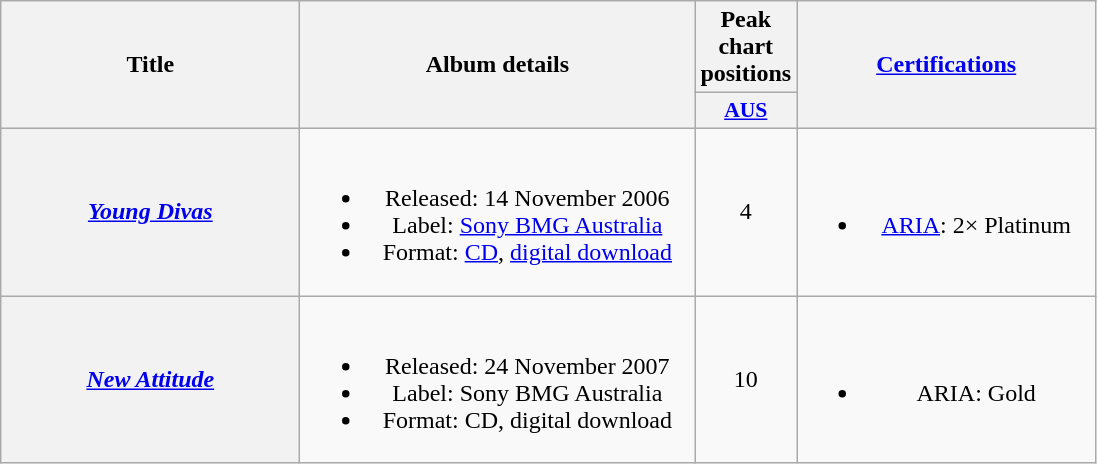<table class="wikitable plainrowheaders" style="text-align:center;" border="1">
<tr>
<th scope="col" rowspan="2" style="width:12em;">Title</th>
<th scope="col" rowspan="2" style="width:16em;">Album details</th>
<th scope="col" colspan="1">Peak chart positions</th>
<th scope="col" rowspan="2" style="width:12em;"><a href='#'>Certifications</a></th>
</tr>
<tr>
<th scope="col" style="width:2.2em;font-size:90%;"><a href='#'>AUS</a><br></th>
</tr>
<tr>
<th scope="row"><em><a href='#'>Young Divas</a></em></th>
<td><br><ul><li>Released: 14 November 2006</li><li>Label: <a href='#'>Sony BMG Australia</a></li><li>Format: <a href='#'>CD</a>, <a href='#'>digital download</a></li></ul></td>
<td>4</td>
<td><br><ul><li><a href='#'>ARIA</a>: 2× Platinum</li></ul></td>
</tr>
<tr>
<th scope="row"><em><a href='#'>New Attitude</a></em></th>
<td><br><ul><li>Released: 24 November 2007</li><li>Label: Sony BMG Australia</li><li>Format: CD, digital download</li></ul></td>
<td>10</td>
<td><br><ul><li>ARIA: Gold</li></ul></td>
</tr>
</table>
